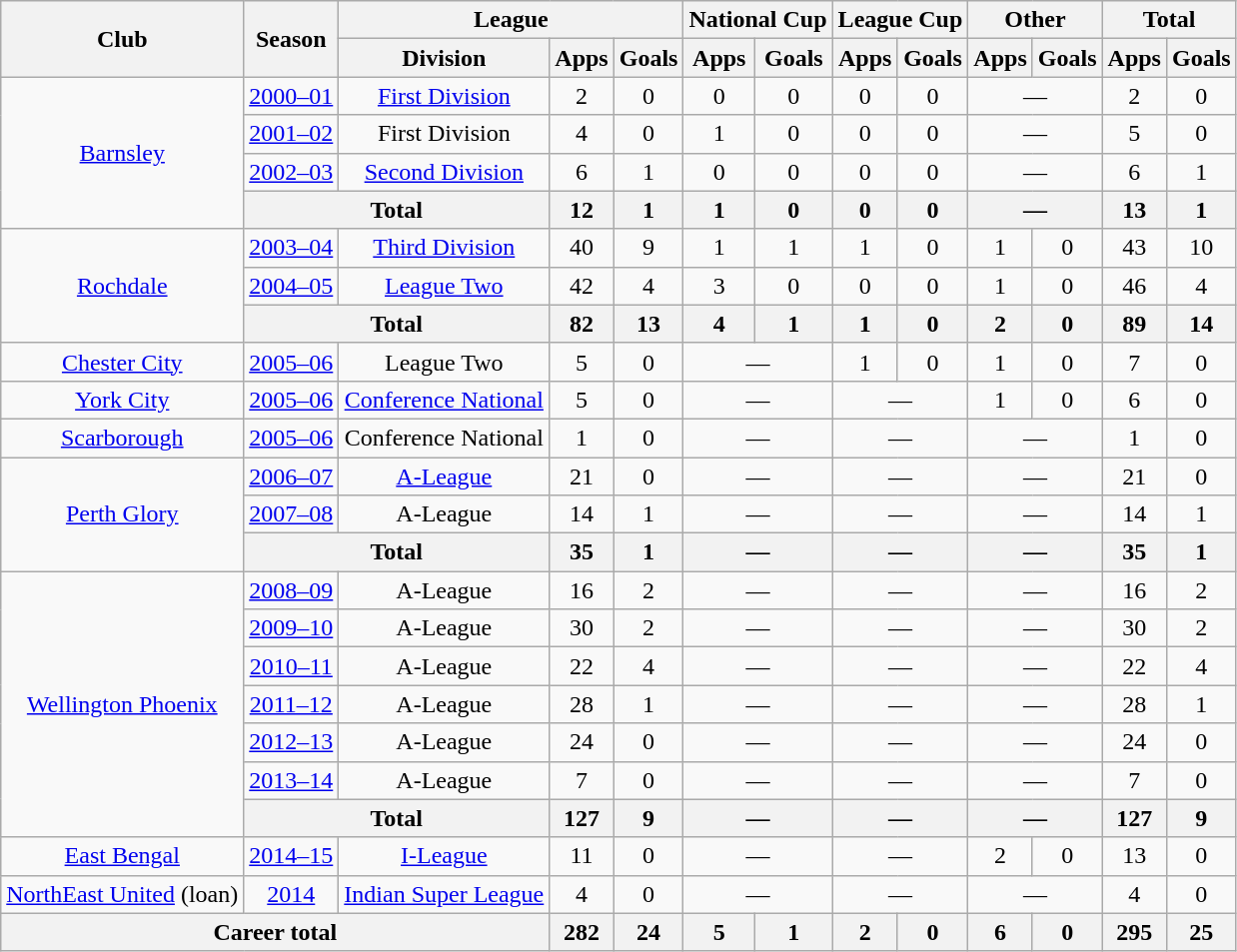<table class="wikitable" style="text-align: center;">
<tr>
<th rowspan="2">Club</th>
<th rowspan="2">Season</th>
<th colspan="3">League</th>
<th colspan="2">National Cup</th>
<th colspan="2">League Cup</th>
<th colspan="2">Other</th>
<th colspan="2">Total</th>
</tr>
<tr>
<th>Division</th>
<th>Apps</th>
<th>Goals</th>
<th>Apps</th>
<th>Goals</th>
<th>Apps</th>
<th>Goals</th>
<th>Apps</th>
<th>Goals</th>
<th>Apps</th>
<th>Goals</th>
</tr>
<tr>
<td rowspan="4"><a href='#'>Barnsley</a></td>
<td><a href='#'>2000–01</a></td>
<td><a href='#'>First Division</a></td>
<td>2</td>
<td>0</td>
<td>0</td>
<td>0</td>
<td>0</td>
<td>0</td>
<td colspan="2">—</td>
<td>2</td>
<td>0</td>
</tr>
<tr>
<td><a href='#'>2001–02</a></td>
<td>First Division</td>
<td>4</td>
<td>0</td>
<td>1</td>
<td>0</td>
<td>0</td>
<td>0</td>
<td colspan="2">—</td>
<td>5</td>
<td>0</td>
</tr>
<tr>
<td><a href='#'>2002–03</a></td>
<td><a href='#'>Second Division</a></td>
<td>6</td>
<td>1</td>
<td>0</td>
<td>0</td>
<td>0</td>
<td>0</td>
<td colspan="2">—</td>
<td>6</td>
<td>1</td>
</tr>
<tr>
<th colspan="2">Total</th>
<th>12</th>
<th>1</th>
<th>1</th>
<th>0</th>
<th>0</th>
<th>0</th>
<th colspan="2">—</th>
<th>13</th>
<th>1</th>
</tr>
<tr>
<td rowspan="3"><a href='#'>Rochdale</a></td>
<td><a href='#'>2003–04</a></td>
<td><a href='#'>Third Division</a></td>
<td>40</td>
<td>9</td>
<td>1</td>
<td>1</td>
<td>1</td>
<td>0</td>
<td>1</td>
<td>0</td>
<td>43</td>
<td>10</td>
</tr>
<tr>
<td><a href='#'>2004–05</a></td>
<td><a href='#'>League Two</a></td>
<td>42</td>
<td>4</td>
<td>3</td>
<td>0</td>
<td>0</td>
<td>0</td>
<td>1</td>
<td>0</td>
<td>46</td>
<td>4</td>
</tr>
<tr>
<th colspan="2">Total</th>
<th>82</th>
<th>13</th>
<th>4</th>
<th>1</th>
<th>1</th>
<th>0</th>
<th>2</th>
<th>0</th>
<th>89</th>
<th>14</th>
</tr>
<tr>
<td><a href='#'>Chester City</a></td>
<td><a href='#'>2005–06</a></td>
<td>League Two</td>
<td>5</td>
<td>0</td>
<td colspan="2">—</td>
<td>1</td>
<td>0</td>
<td>1</td>
<td>0</td>
<td>7</td>
<td>0</td>
</tr>
<tr>
<td><a href='#'>York City</a></td>
<td><a href='#'>2005–06</a></td>
<td><a href='#'>Conference National</a></td>
<td>5</td>
<td>0</td>
<td colspan="2">—</td>
<td colspan="2">—</td>
<td>1</td>
<td>0</td>
<td>6</td>
<td>0</td>
</tr>
<tr>
<td><a href='#'>Scarborough</a></td>
<td><a href='#'>2005–06</a></td>
<td>Conference National</td>
<td>1</td>
<td>0</td>
<td colspan="2">—</td>
<td colspan="2">—</td>
<td colspan="2">—</td>
<td>1</td>
<td>0</td>
</tr>
<tr>
<td rowspan="3"><a href='#'>Perth Glory</a></td>
<td><a href='#'>2006–07</a></td>
<td><a href='#'>A-League</a></td>
<td>21</td>
<td>0</td>
<td colspan="2">—</td>
<td colspan="2">—</td>
<td colspan="2">—</td>
<td>21</td>
<td>0</td>
</tr>
<tr>
<td><a href='#'>2007–08</a></td>
<td>A-League</td>
<td>14</td>
<td>1</td>
<td colspan="2">—</td>
<td colspan="2">—</td>
<td colspan="2">—</td>
<td>14</td>
<td>1</td>
</tr>
<tr>
<th colspan="2">Total</th>
<th>35</th>
<th>1</th>
<th colspan="2">—</th>
<th colspan="2">—</th>
<th colspan="2">—</th>
<th>35</th>
<th>1</th>
</tr>
<tr>
<td rowspan="7"><a href='#'>Wellington Phoenix</a></td>
<td><a href='#'>2008–09</a></td>
<td>A-League</td>
<td>16</td>
<td>2</td>
<td colspan="2">—</td>
<td colspan="2">—</td>
<td colspan="2">—</td>
<td>16</td>
<td>2</td>
</tr>
<tr>
<td><a href='#'>2009–10</a></td>
<td>A-League</td>
<td>30</td>
<td>2</td>
<td colspan="2">—</td>
<td colspan="2">—</td>
<td colspan="2">—</td>
<td>30</td>
<td>2</td>
</tr>
<tr>
<td><a href='#'>2010–11</a></td>
<td rowspan="1">A-League</td>
<td>22</td>
<td>4</td>
<td colspan="2">—</td>
<td colspan="2">—</td>
<td colspan="2">—</td>
<td>22</td>
<td>4</td>
</tr>
<tr>
<td><a href='#'>2011–12</a></td>
<td>A-League</td>
<td>28</td>
<td>1</td>
<td colspan="2">—</td>
<td colspan="2">—</td>
<td colspan="2">—</td>
<td>28</td>
<td>1</td>
</tr>
<tr>
<td><a href='#'>2012–13</a></td>
<td>A-League</td>
<td>24</td>
<td>0</td>
<td colspan="2">—</td>
<td colspan="2">—</td>
<td colspan="2">—</td>
<td>24</td>
<td>0</td>
</tr>
<tr>
<td><a href='#'>2013–14</a></td>
<td>A-League</td>
<td>7</td>
<td>0</td>
<td colspan="2">—</td>
<td colspan="2">—</td>
<td colspan="2">—</td>
<td>7</td>
<td>0</td>
</tr>
<tr>
<th colspan="2">Total</th>
<th>127</th>
<th>9</th>
<th colspan="2">—</th>
<th colspan="2">—</th>
<th colspan="2">—</th>
<th>127</th>
<th>9</th>
</tr>
<tr>
<td><a href='#'>East Bengal</a></td>
<td><a href='#'>2014–15</a></td>
<td><a href='#'>I-League</a></td>
<td>11</td>
<td>0</td>
<td colspan="2">—</td>
<td colspan="2">—</td>
<td>2</td>
<td>0</td>
<td>13</td>
<td>0</td>
</tr>
<tr>
<td><a href='#'>NorthEast United</a> (loan)</td>
<td><a href='#'>2014</a></td>
<td><a href='#'>Indian Super League</a></td>
<td>4</td>
<td>0</td>
<td colspan="2">—</td>
<td colspan="2">—</td>
<td colspan="2">—</td>
<td>4</td>
<td>0</td>
</tr>
<tr>
<th colspan="3">Career total</th>
<th>282</th>
<th>24</th>
<th>5</th>
<th>1</th>
<th>2</th>
<th>0</th>
<th>6</th>
<th>0</th>
<th>295</th>
<th>25</th>
</tr>
</table>
